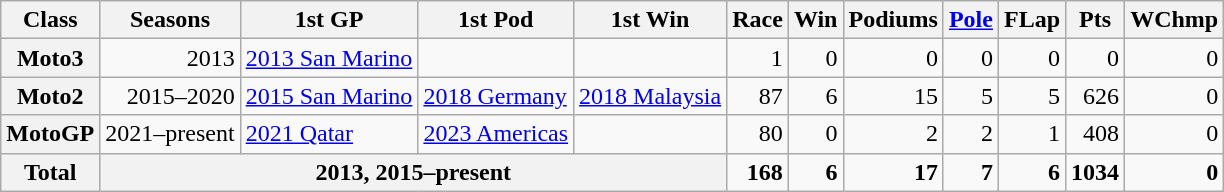<table class="wikitable" style="text-align:right;">
<tr>
<th>Class</th>
<th>Seasons</th>
<th>1st GP</th>
<th>1st Pod</th>
<th>1st Win</th>
<th>Race</th>
<th>Win</th>
<th>Podiums</th>
<th><a href='#'>Pole</a></th>
<th>FLap</th>
<th>Pts</th>
<th>WChmp</th>
</tr>
<tr>
<th>Moto3</th>
<td>2013</td>
<td style="text-align:left;"><a href='#'>2013 San Marino</a></td>
<td style="text-align:left;"></td>
<td style="text-align:left;"></td>
<td>1</td>
<td>0</td>
<td>0</td>
<td>0</td>
<td>0</td>
<td>0</td>
<td>0</td>
</tr>
<tr>
<th>Moto2</th>
<td>2015–2020</td>
<td style="text-align:left;"><a href='#'>2015 San Marino</a></td>
<td style="text-align:left;"><a href='#'>2018 Germany</a></td>
<td style="text-align:left;"><a href='#'>2018 Malaysia</a></td>
<td>87</td>
<td>6</td>
<td>15</td>
<td>5</td>
<td>5</td>
<td>626</td>
<td>0</td>
</tr>
<tr>
<th>MotoGP</th>
<td>2021–present</td>
<td style="text-align:left;"><a href='#'>2021 Qatar</a></td>
<td style="text-align:left;"><a href='#'>2023 Americas</a></td>
<td style="text-align:left;"></td>
<td>80</td>
<td>0</td>
<td>2</td>
<td>2</td>
<td>1</td>
<td>408</td>
<td>0</td>
</tr>
<tr>
<th>Total</th>
<th colspan="4">2013, 2015–present</th>
<td><strong>168</strong></td>
<td><strong>6</strong></td>
<td><strong>17</strong></td>
<td><strong>7</strong></td>
<td><strong>6</strong></td>
<td><strong>1034</strong></td>
<td><strong>0</strong></td>
</tr>
</table>
